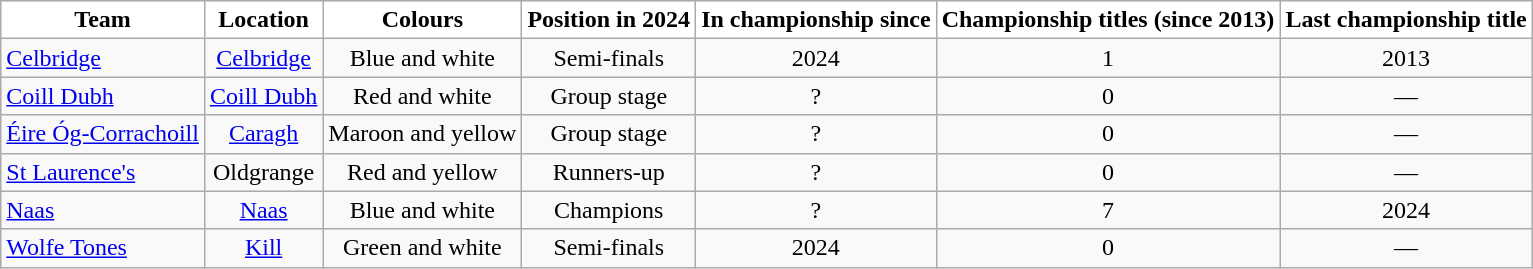<table class="wikitable sortable" style="text-align:center">
<tr>
<th style="background:white;color:black">Team</th>
<th style="background:white;color:black">Location</th>
<th style="background:white;color:black">Colours</th>
<th style="background:white;color:black">Position in 2024</th>
<th style="background:white;color:black">In championship since</th>
<th style="background:white;color:black">Championship titles (since 2013)</th>
<th style="background:white;color:black">Last championship title</th>
</tr>
<tr>
<td style="text-align:left"> <a href='#'>Celbridge</a></td>
<td><a href='#'>Celbridge</a></td>
<td>Blue and white</td>
<td>Semi-finals</td>
<td>2024</td>
<td>1</td>
<td>2013</td>
</tr>
<tr>
<td style="text-align:left"> <a href='#'>Coill Dubh</a></td>
<td><a href='#'>Coill Dubh</a></td>
<td>Red and white</td>
<td>Group stage</td>
<td>?</td>
<td>0</td>
<td>—</td>
</tr>
<tr>
<td style="text-align:left"> <a href='#'>Éire Óg-Corrachoill</a></td>
<td><a href='#'>Caragh</a></td>
<td>Maroon and yellow</td>
<td>Group stage</td>
<td>?</td>
<td>0</td>
<td>—</td>
</tr>
<tr>
<td style="text-align:left"> <a href='#'>St Laurence's</a></td>
<td>Oldgrange</td>
<td>Red and yellow</td>
<td>Runners-up</td>
<td>?</td>
<td>0</td>
<td>—</td>
</tr>
<tr>
<td style="text-align:left"> <a href='#'>Naas</a></td>
<td><a href='#'>Naas</a></td>
<td>Blue and white</td>
<td>Champions</td>
<td>?</td>
<td>7</td>
<td>2024</td>
</tr>
<tr>
<td style="text-align:left"> <a href='#'>Wolfe Tones</a></td>
<td><a href='#'>Kill</a></td>
<td>Green and white</td>
<td>Semi-finals</td>
<td>2024</td>
<td>0</td>
<td>—</td>
</tr>
</table>
